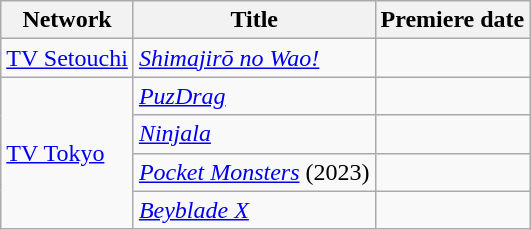<table class="wikitable sortable">
<tr>
<th>Network</th>
<th>Title</th>
<th>Premiere date</th>
</tr>
<tr>
<td rowspan="1"><a href='#'>TV Setouchi</a></td>
<td><em><a href='#'>Shimajirō no Wao!</a></em></td>
<td></td>
</tr>
<tr>
<td rowspan="20"><a href='#'>TV Tokyo</a></td>
<td><em><a href='#'>PuzDrag</a></em></td>
<td></td>
</tr>
<tr>
<td><em><a href='#'>Ninjala</a></em></td>
<td></td>
</tr>
<tr>
<td><em><a href='#'>Pocket Monsters</a></em> (2023)</td>
<td></td>
</tr>
<tr>
<td><em><a href='#'>Beyblade X</a></em></td>
<td></td>
</tr>
</table>
